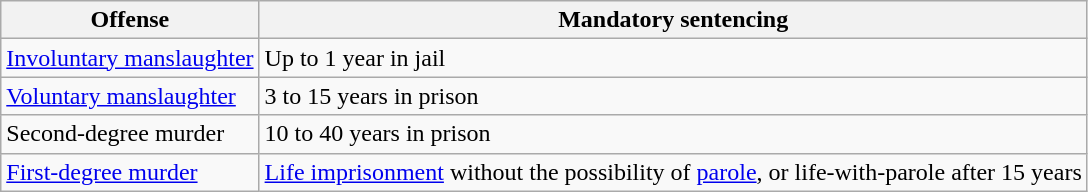<table class="wikitable">
<tr>
<th>Offense</th>
<th>Mandatory sentencing</th>
</tr>
<tr>
<td><a href='#'>Involuntary manslaughter</a></td>
<td>Up to 1 year in jail</td>
</tr>
<tr>
<td><a href='#'>Voluntary manslaughter</a></td>
<td>3 to 15 years in prison</td>
</tr>
<tr>
<td>Second-degree murder</td>
<td>10 to 40 years in prison</td>
</tr>
<tr>
<td><a href='#'>First-degree murder</a></td>
<td><a href='#'>Life imprisonment</a> without the possibility of <a href='#'>parole</a>, or life-with-parole after 15 years</td>
</tr>
</table>
